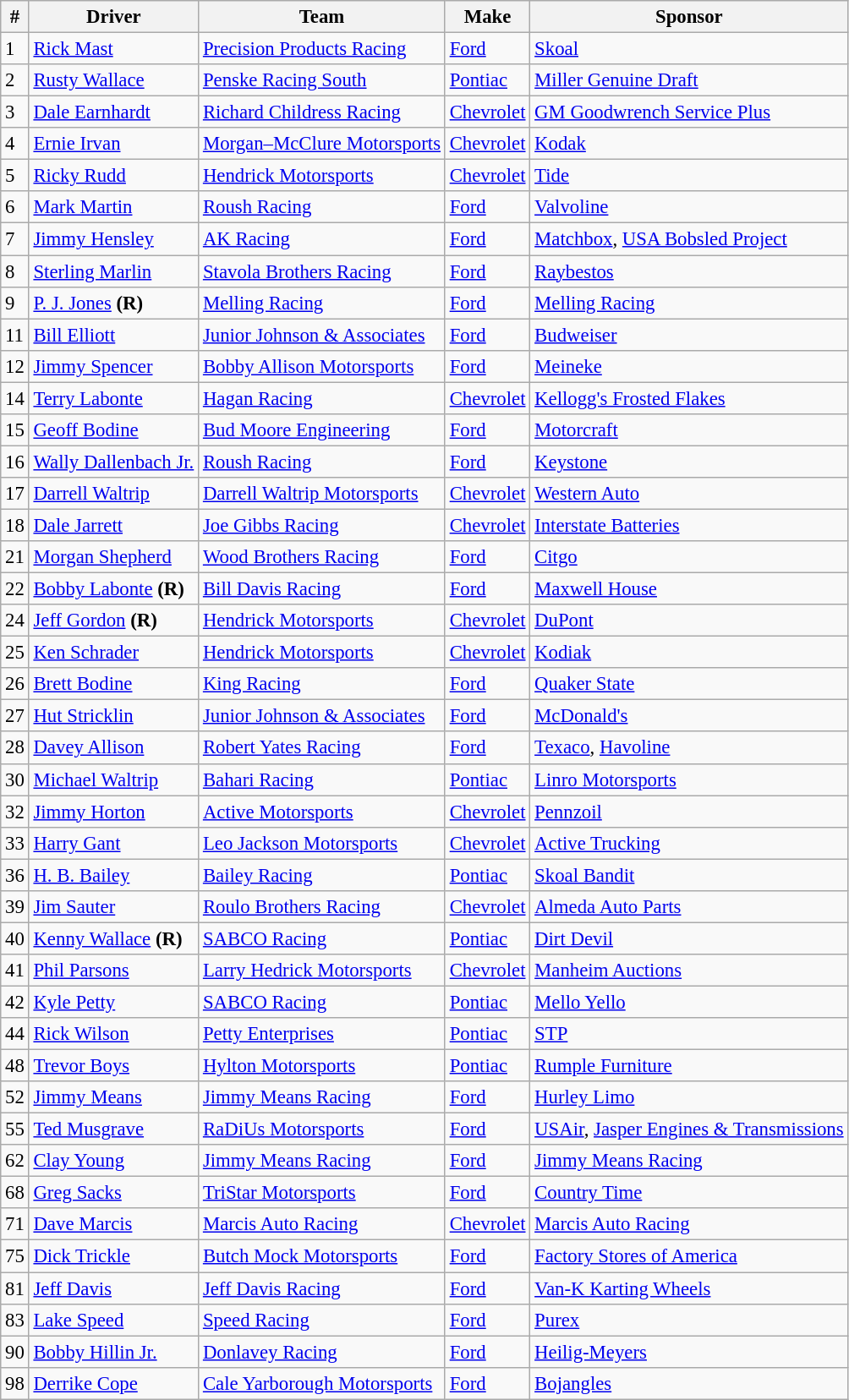<table class="wikitable" style="font-size:95%">
<tr>
<th>#</th>
<th>Driver</th>
<th>Team</th>
<th>Make</th>
<th>Sponsor</th>
</tr>
<tr>
<td>1</td>
<td><a href='#'>Rick Mast</a></td>
<td><a href='#'>Precision Products Racing</a></td>
<td><a href='#'>Ford</a></td>
<td><a href='#'>Skoal</a></td>
</tr>
<tr>
<td>2</td>
<td><a href='#'>Rusty Wallace</a></td>
<td><a href='#'>Penske Racing South</a></td>
<td><a href='#'>Pontiac</a></td>
<td><a href='#'>Miller Genuine Draft</a></td>
</tr>
<tr>
<td>3</td>
<td><a href='#'>Dale Earnhardt</a></td>
<td><a href='#'>Richard Childress Racing</a></td>
<td><a href='#'>Chevrolet</a></td>
<td><a href='#'>GM Goodwrench Service Plus</a></td>
</tr>
<tr>
<td>4</td>
<td><a href='#'>Ernie Irvan</a></td>
<td><a href='#'>Morgan–McClure Motorsports</a></td>
<td><a href='#'>Chevrolet</a></td>
<td><a href='#'>Kodak</a></td>
</tr>
<tr>
<td>5</td>
<td><a href='#'>Ricky Rudd</a></td>
<td><a href='#'>Hendrick Motorsports</a></td>
<td><a href='#'>Chevrolet</a></td>
<td><a href='#'>Tide</a></td>
</tr>
<tr>
<td>6</td>
<td><a href='#'>Mark Martin</a></td>
<td><a href='#'>Roush Racing</a></td>
<td><a href='#'>Ford</a></td>
<td><a href='#'>Valvoline</a></td>
</tr>
<tr>
<td>7</td>
<td><a href='#'>Jimmy Hensley</a></td>
<td><a href='#'>AK Racing</a></td>
<td><a href='#'>Ford</a></td>
<td><a href='#'>Matchbox</a>, <a href='#'>USA Bobsled Project</a></td>
</tr>
<tr>
<td>8</td>
<td><a href='#'>Sterling Marlin</a></td>
<td><a href='#'>Stavola Brothers Racing</a></td>
<td><a href='#'>Ford</a></td>
<td><a href='#'>Raybestos</a></td>
</tr>
<tr>
<td>9</td>
<td><a href='#'>P. J. Jones</a> <strong>(R)</strong></td>
<td><a href='#'>Melling Racing</a></td>
<td><a href='#'>Ford</a></td>
<td><a href='#'>Melling Racing</a></td>
</tr>
<tr>
<td>11</td>
<td><a href='#'>Bill Elliott</a></td>
<td><a href='#'>Junior Johnson & Associates</a></td>
<td><a href='#'>Ford</a></td>
<td><a href='#'>Budweiser</a></td>
</tr>
<tr>
<td>12</td>
<td><a href='#'>Jimmy Spencer</a></td>
<td><a href='#'>Bobby Allison Motorsports</a></td>
<td><a href='#'>Ford</a></td>
<td><a href='#'>Meineke</a></td>
</tr>
<tr>
<td>14</td>
<td><a href='#'>Terry Labonte</a></td>
<td><a href='#'>Hagan Racing</a></td>
<td><a href='#'>Chevrolet</a></td>
<td><a href='#'>Kellogg's Frosted Flakes</a></td>
</tr>
<tr>
<td>15</td>
<td><a href='#'>Geoff Bodine</a></td>
<td><a href='#'>Bud Moore Engineering</a></td>
<td><a href='#'>Ford</a></td>
<td><a href='#'>Motorcraft</a></td>
</tr>
<tr>
<td>16</td>
<td><a href='#'>Wally Dallenbach Jr.</a></td>
<td><a href='#'>Roush Racing</a></td>
<td><a href='#'>Ford</a></td>
<td><a href='#'>Keystone</a></td>
</tr>
<tr>
<td>17</td>
<td><a href='#'>Darrell Waltrip</a></td>
<td><a href='#'>Darrell Waltrip Motorsports</a></td>
<td><a href='#'>Chevrolet</a></td>
<td><a href='#'>Western Auto</a></td>
</tr>
<tr>
<td>18</td>
<td><a href='#'>Dale Jarrett</a></td>
<td><a href='#'>Joe Gibbs Racing</a></td>
<td><a href='#'>Chevrolet</a></td>
<td><a href='#'>Interstate Batteries</a></td>
</tr>
<tr>
<td>21</td>
<td><a href='#'>Morgan Shepherd</a></td>
<td><a href='#'>Wood Brothers Racing</a></td>
<td><a href='#'>Ford</a></td>
<td><a href='#'>Citgo</a></td>
</tr>
<tr>
<td>22</td>
<td><a href='#'>Bobby Labonte</a> <strong>(R)</strong></td>
<td><a href='#'>Bill Davis Racing</a></td>
<td><a href='#'>Ford</a></td>
<td><a href='#'>Maxwell House</a></td>
</tr>
<tr>
<td>24</td>
<td><a href='#'>Jeff Gordon</a> <strong>(R)</strong></td>
<td><a href='#'>Hendrick Motorsports</a></td>
<td><a href='#'>Chevrolet</a></td>
<td><a href='#'>DuPont</a></td>
</tr>
<tr>
<td>25</td>
<td><a href='#'>Ken Schrader</a></td>
<td><a href='#'>Hendrick Motorsports</a></td>
<td><a href='#'>Chevrolet</a></td>
<td><a href='#'>Kodiak</a></td>
</tr>
<tr>
<td>26</td>
<td><a href='#'>Brett Bodine</a></td>
<td><a href='#'>King Racing</a></td>
<td><a href='#'>Ford</a></td>
<td><a href='#'>Quaker State</a></td>
</tr>
<tr>
<td>27</td>
<td><a href='#'>Hut Stricklin</a></td>
<td><a href='#'>Junior Johnson & Associates</a></td>
<td><a href='#'>Ford</a></td>
<td><a href='#'>McDonald's</a></td>
</tr>
<tr>
<td>28</td>
<td><a href='#'>Davey Allison</a></td>
<td><a href='#'>Robert Yates Racing</a></td>
<td><a href='#'>Ford</a></td>
<td><a href='#'>Texaco</a>, <a href='#'>Havoline</a></td>
</tr>
<tr>
<td>30</td>
<td><a href='#'>Michael Waltrip</a></td>
<td><a href='#'>Bahari Racing</a></td>
<td><a href='#'>Pontiac</a></td>
<td><a href='#'>Linro Motorsports</a></td>
</tr>
<tr>
<td>32</td>
<td><a href='#'>Jimmy Horton</a></td>
<td><a href='#'>Active Motorsports</a></td>
<td><a href='#'>Chevrolet</a></td>
<td><a href='#'>Pennzoil</a></td>
</tr>
<tr>
<td>33</td>
<td><a href='#'>Harry Gant</a></td>
<td><a href='#'>Leo Jackson Motorsports</a></td>
<td><a href='#'>Chevrolet</a></td>
<td><a href='#'>Active Trucking</a></td>
</tr>
<tr>
<td>36</td>
<td><a href='#'>H. B. Bailey</a></td>
<td><a href='#'>Bailey Racing</a></td>
<td><a href='#'>Pontiac</a></td>
<td><a href='#'>Skoal Bandit</a></td>
</tr>
<tr>
<td>39</td>
<td><a href='#'>Jim Sauter</a></td>
<td><a href='#'>Roulo Brothers Racing</a></td>
<td><a href='#'>Chevrolet</a></td>
<td><a href='#'>Almeda Auto Parts</a></td>
</tr>
<tr>
<td>40</td>
<td><a href='#'>Kenny Wallace</a> <strong>(R)</strong></td>
<td><a href='#'>SABCO Racing</a></td>
<td><a href='#'>Pontiac</a></td>
<td><a href='#'>Dirt Devil</a></td>
</tr>
<tr>
<td>41</td>
<td><a href='#'>Phil Parsons</a></td>
<td><a href='#'>Larry Hedrick Motorsports</a></td>
<td><a href='#'>Chevrolet</a></td>
<td><a href='#'>Manheim Auctions</a></td>
</tr>
<tr>
<td>42</td>
<td><a href='#'>Kyle Petty</a></td>
<td><a href='#'>SABCO Racing</a></td>
<td><a href='#'>Pontiac</a></td>
<td><a href='#'>Mello Yello</a></td>
</tr>
<tr>
<td>44</td>
<td><a href='#'>Rick Wilson</a></td>
<td><a href='#'>Petty Enterprises</a></td>
<td><a href='#'>Pontiac</a></td>
<td><a href='#'>STP</a></td>
</tr>
<tr>
<td>48</td>
<td><a href='#'>Trevor Boys</a></td>
<td><a href='#'>Hylton Motorsports</a></td>
<td><a href='#'>Pontiac</a></td>
<td><a href='#'>Rumple Furniture</a></td>
</tr>
<tr>
<td>52</td>
<td><a href='#'>Jimmy Means</a></td>
<td><a href='#'>Jimmy Means Racing</a></td>
<td><a href='#'>Ford</a></td>
<td><a href='#'>Hurley Limo</a></td>
</tr>
<tr>
<td>55</td>
<td><a href='#'>Ted Musgrave</a></td>
<td><a href='#'>RaDiUs Motorsports</a></td>
<td><a href='#'>Ford</a></td>
<td><a href='#'>USAir</a>, <a href='#'>Jasper Engines & Transmissions</a></td>
</tr>
<tr>
<td>62</td>
<td><a href='#'>Clay Young</a></td>
<td><a href='#'>Jimmy Means Racing</a></td>
<td><a href='#'>Ford</a></td>
<td><a href='#'>Jimmy Means Racing</a></td>
</tr>
<tr>
<td>68</td>
<td><a href='#'>Greg Sacks</a></td>
<td><a href='#'>TriStar Motorsports</a></td>
<td><a href='#'>Ford</a></td>
<td><a href='#'>Country Time</a></td>
</tr>
<tr>
<td>71</td>
<td><a href='#'>Dave Marcis</a></td>
<td><a href='#'>Marcis Auto Racing</a></td>
<td><a href='#'>Chevrolet</a></td>
<td><a href='#'>Marcis Auto Racing</a></td>
</tr>
<tr>
<td>75</td>
<td><a href='#'>Dick Trickle</a></td>
<td><a href='#'>Butch Mock Motorsports</a></td>
<td><a href='#'>Ford</a></td>
<td><a href='#'>Factory Stores of America</a></td>
</tr>
<tr>
<td>81</td>
<td><a href='#'>Jeff Davis</a></td>
<td><a href='#'>Jeff Davis Racing</a></td>
<td><a href='#'>Ford</a></td>
<td><a href='#'>Van-K Karting Wheels</a></td>
</tr>
<tr>
<td>83</td>
<td><a href='#'>Lake Speed</a></td>
<td><a href='#'>Speed Racing</a></td>
<td><a href='#'>Ford</a></td>
<td><a href='#'>Purex</a></td>
</tr>
<tr>
<td>90</td>
<td><a href='#'>Bobby Hillin Jr.</a></td>
<td><a href='#'>Donlavey Racing</a></td>
<td><a href='#'>Ford</a></td>
<td><a href='#'>Heilig-Meyers</a></td>
</tr>
<tr>
<td>98</td>
<td><a href='#'>Derrike Cope</a></td>
<td><a href='#'>Cale Yarborough Motorsports</a></td>
<td><a href='#'>Ford</a></td>
<td><a href='#'>Bojangles</a></td>
</tr>
</table>
